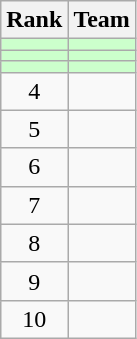<table class="wikitable">
<tr>
<th>Rank</th>
<th>Team</th>
</tr>
<tr bgcolor=ccffcc>
<td align=center></td>
<td></td>
</tr>
<tr bgcolor=ccffcc>
<td align=center></td>
<td></td>
</tr>
<tr bgcolor=ccffcc>
<td align=center></td>
<td></td>
</tr>
<tr>
<td align=center>4</td>
<td></td>
</tr>
<tr>
<td align=center>5</td>
<td></td>
</tr>
<tr>
<td align=center>6</td>
<td></td>
</tr>
<tr>
<td align=center>7</td>
<td></td>
</tr>
<tr>
<td align=center>8</td>
<td></td>
</tr>
<tr>
<td align=center>9</td>
<td></td>
</tr>
<tr>
<td align=center>10</td>
<td></td>
</tr>
</table>
